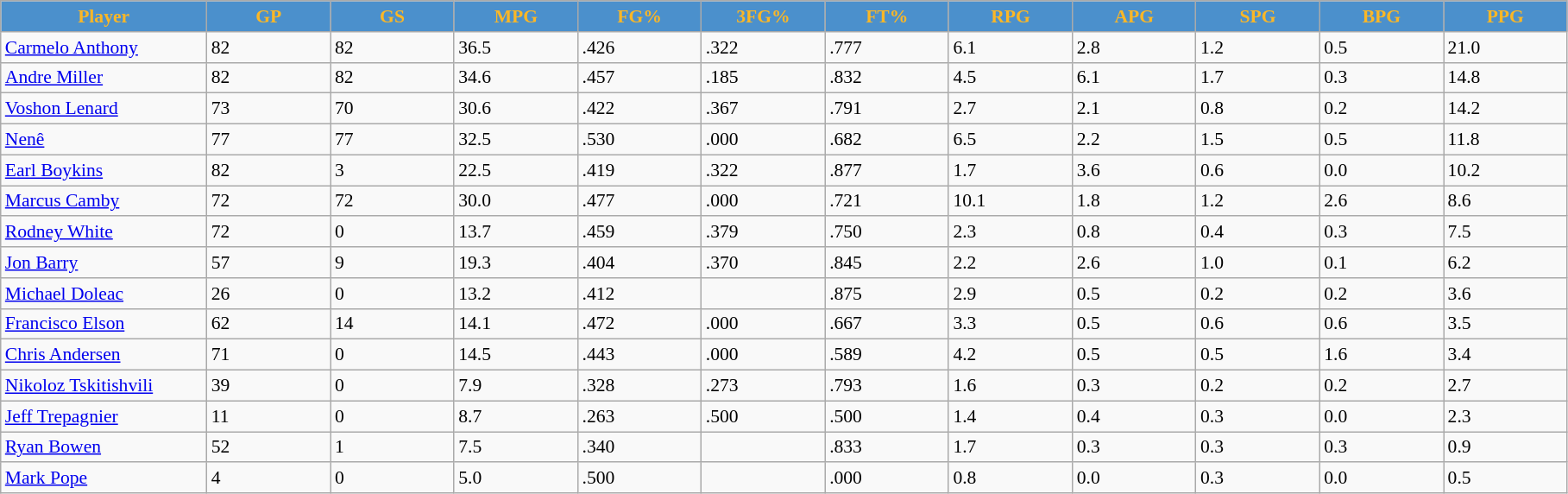<table class="wikitable sortable" style="font-size: 90%">
<tr>
<th style="background:#4b90cc;color:#Fbb726;" width="10%">Player</th>
<th style="background:#4b90cc;color:#Fbb726;" width="6%">GP</th>
<th style="background:#4b90cc;color:#Fbb726;" width="6%">GS</th>
<th style="background:#4b90cc;color:#Fbb726;" width="6%">MPG</th>
<th style="background:#4b90cc;color:#Fbb726;" width="6%">FG%</th>
<th style="background:#4b90cc;color:#Fbb726;" width="6%">3FG%</th>
<th style="background:#4b90cc;color:#Fbb726;" width="6%">FT%</th>
<th style="background:#4b90cc;color:#Fbb726;" width="6%">RPG</th>
<th style="background:#4b90cc;color:#Fbb726;" width="6%">APG</th>
<th style="background:#4b90cc;color:#Fbb726;" width="6%">SPG</th>
<th style="background:#4b90cc;color:#Fbb726;" width="6%">BPG</th>
<th style="background:#4b90cc;color:#Fbb726;" width="6%">PPG</th>
</tr>
<tr>
<td><a href='#'>Carmelo Anthony</a></td>
<td>82</td>
<td>82</td>
<td>36.5</td>
<td>.426</td>
<td>.322</td>
<td>.777</td>
<td>6.1</td>
<td>2.8</td>
<td>1.2</td>
<td>0.5</td>
<td>21.0</td>
</tr>
<tr>
<td><a href='#'>Andre Miller</a></td>
<td>82</td>
<td>82</td>
<td>34.6</td>
<td>.457</td>
<td>.185</td>
<td>.832</td>
<td>4.5</td>
<td>6.1</td>
<td>1.7</td>
<td>0.3</td>
<td>14.8</td>
</tr>
<tr>
<td><a href='#'>Voshon Lenard</a></td>
<td>73</td>
<td>70</td>
<td>30.6</td>
<td>.422</td>
<td>.367</td>
<td>.791</td>
<td>2.7</td>
<td>2.1</td>
<td>0.8</td>
<td>0.2</td>
<td>14.2</td>
</tr>
<tr>
<td><a href='#'>Nenê</a></td>
<td>77</td>
<td>77</td>
<td>32.5</td>
<td>.530</td>
<td>.000</td>
<td>.682</td>
<td>6.5</td>
<td>2.2</td>
<td>1.5</td>
<td>0.5</td>
<td>11.8</td>
</tr>
<tr>
<td><a href='#'>Earl Boykins</a></td>
<td>82</td>
<td>3</td>
<td>22.5</td>
<td>.419</td>
<td>.322</td>
<td>.877</td>
<td>1.7</td>
<td>3.6</td>
<td>0.6</td>
<td>0.0</td>
<td>10.2</td>
</tr>
<tr>
<td><a href='#'>Marcus Camby</a></td>
<td>72</td>
<td>72</td>
<td>30.0</td>
<td>.477</td>
<td>.000</td>
<td>.721</td>
<td>10.1</td>
<td>1.8</td>
<td>1.2</td>
<td>2.6</td>
<td>8.6</td>
</tr>
<tr>
<td><a href='#'>Rodney White</a></td>
<td>72</td>
<td>0</td>
<td>13.7</td>
<td>.459</td>
<td>.379</td>
<td>.750</td>
<td>2.3</td>
<td>0.8</td>
<td>0.4</td>
<td>0.3</td>
<td>7.5</td>
</tr>
<tr>
<td><a href='#'>Jon Barry</a></td>
<td>57</td>
<td>9</td>
<td>19.3</td>
<td>.404</td>
<td>.370</td>
<td>.845</td>
<td>2.2</td>
<td>2.6</td>
<td>1.0</td>
<td>0.1</td>
<td>6.2</td>
</tr>
<tr>
<td><a href='#'>Michael Doleac</a></td>
<td>26</td>
<td>0</td>
<td>13.2</td>
<td>.412</td>
<td></td>
<td>.875</td>
<td>2.9</td>
<td>0.5</td>
<td>0.2</td>
<td>0.2</td>
<td>3.6</td>
</tr>
<tr>
<td><a href='#'>Francisco Elson</a></td>
<td>62</td>
<td>14</td>
<td>14.1</td>
<td>.472</td>
<td>.000</td>
<td>.667</td>
<td>3.3</td>
<td>0.5</td>
<td>0.6</td>
<td>0.6</td>
<td>3.5</td>
</tr>
<tr>
<td><a href='#'>Chris Andersen</a></td>
<td>71</td>
<td>0</td>
<td>14.5</td>
<td>.443</td>
<td>.000</td>
<td>.589</td>
<td>4.2</td>
<td>0.5</td>
<td>0.5</td>
<td>1.6</td>
<td>3.4</td>
</tr>
<tr>
<td><a href='#'>Nikoloz Tskitishvili</a></td>
<td>39</td>
<td>0</td>
<td>7.9</td>
<td>.328</td>
<td>.273</td>
<td>.793</td>
<td>1.6</td>
<td>0.3</td>
<td>0.2</td>
<td>0.2</td>
<td>2.7</td>
</tr>
<tr>
<td><a href='#'>Jeff Trepagnier</a></td>
<td>11</td>
<td>0</td>
<td>8.7</td>
<td>.263</td>
<td>.500</td>
<td>.500</td>
<td>1.4</td>
<td>0.4</td>
<td>0.3</td>
<td>0.0</td>
<td>2.3</td>
</tr>
<tr>
<td><a href='#'>Ryan Bowen</a></td>
<td>52</td>
<td>1</td>
<td>7.5</td>
<td>.340</td>
<td></td>
<td>.833</td>
<td>1.7</td>
<td>0.3</td>
<td>0.3</td>
<td>0.3</td>
<td>0.9</td>
</tr>
<tr>
<td><a href='#'>Mark Pope</a></td>
<td>4</td>
<td>0</td>
<td>5.0</td>
<td>.500</td>
<td></td>
<td>.000</td>
<td>0.8</td>
<td>0.0</td>
<td>0.3</td>
<td>0.0</td>
<td>0.5</td>
</tr>
</table>
